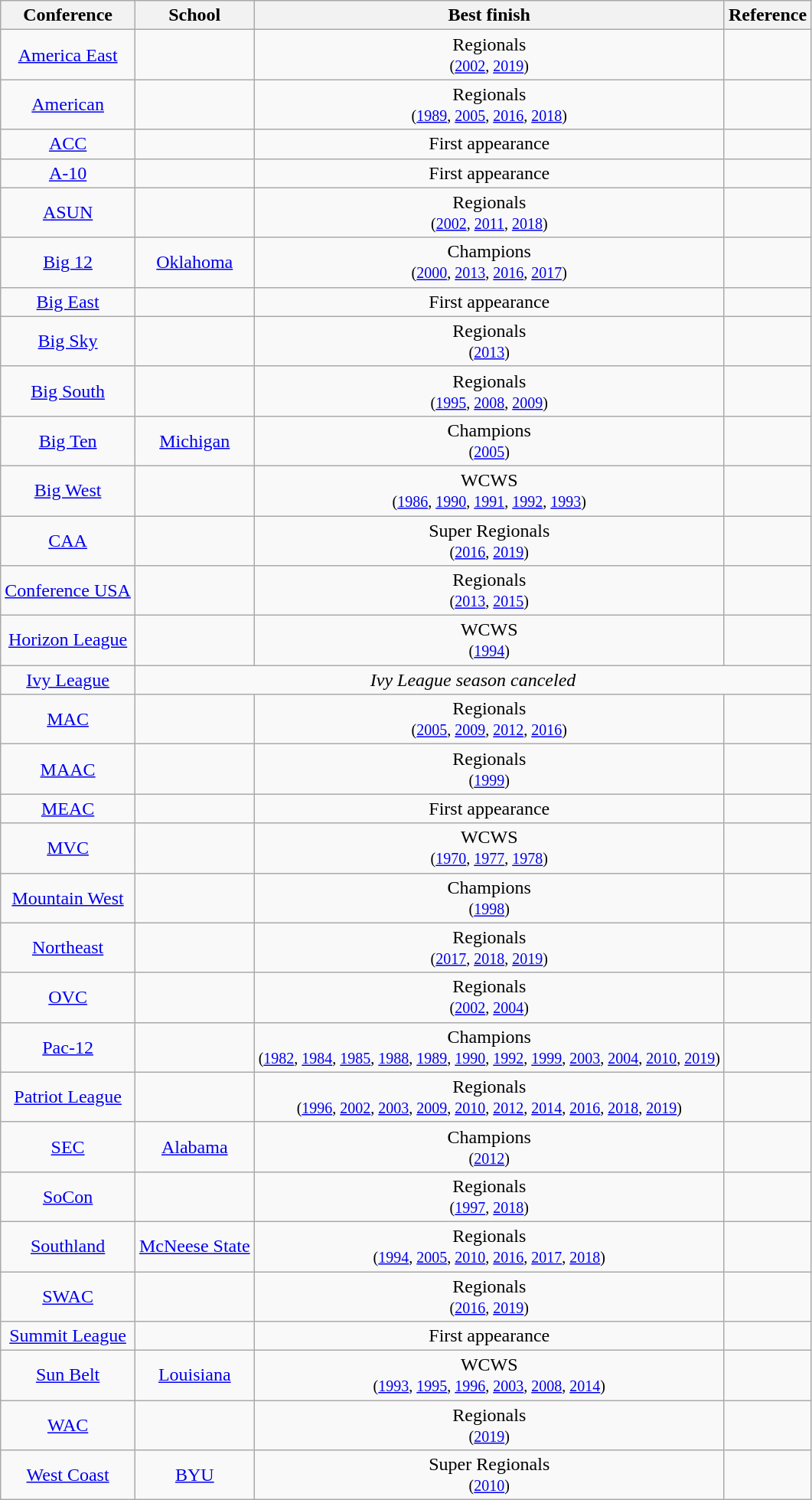<table class="wikitable">
<tr>
<th>Conference</th>
<th>School</th>
<th>Best finish</th>
<th>Reference</th>
</tr>
<tr align=center>
<td><a href='#'>America East</a></td>
<td></td>
<td>Regionals<br><small>(<a href='#'>2002</a>, <a href='#'>2019</a>)</small></td>
<td></td>
</tr>
<tr align=center>
<td><a href='#'>American</a></td>
<td></td>
<td>Regionals<br><small>(<a href='#'>1989</a>, <a href='#'>2005</a>, <a href='#'>2016</a>, <a href='#'>2018</a>)</small></td>
<td></td>
</tr>
<tr align=center>
<td><a href='#'>ACC</a></td>
<td></td>
<td>First appearance</td>
<td></td>
</tr>
<tr align=center>
<td><a href='#'>A-10</a></td>
<td></td>
<td>First appearance</td>
<td></td>
</tr>
<tr align=center>
<td><a href='#'>ASUN</a></td>
<td></td>
<td>Regionals<br><small>(<a href='#'>2002</a>, <a href='#'>2011</a>, <a href='#'>2018</a>)</small></td>
<td></td>
</tr>
<tr align=center>
<td><a href='#'>Big 12</a></td>
<td><a href='#'>Oklahoma</a></td>
<td>Champions<br><small>(<a href='#'>2000</a>, <a href='#'>2013</a>, <a href='#'>2016</a>, <a href='#'>2017</a>)</small></td>
<td></td>
</tr>
<tr align=center>
<td><a href='#'>Big East</a></td>
<td></td>
<td>First appearance</td>
<td></td>
</tr>
<tr align=center>
<td><a href='#'>Big Sky</a></td>
<td></td>
<td>Regionals<br><small>(<a href='#'>2013</a>)</small></td>
<td></td>
</tr>
<tr align=center>
<td><a href='#'>Big South</a></td>
<td></td>
<td>Regionals<br><small>(<a href='#'>1995</a>, <a href='#'>2008</a>, <a href='#'>2009</a>)</small></td>
<td></td>
</tr>
<tr align=center>
<td><a href='#'>Big Ten</a></td>
<td><a href='#'>Michigan</a></td>
<td>Champions<br><small>(<a href='#'>2005</a>)</small></td>
<td></td>
</tr>
<tr align=center>
<td><a href='#'>Big West</a></td>
<td></td>
<td>WCWS<br><small>(<a href='#'>1986</a>, <a href='#'>1990</a>, <a href='#'>1991</a>, <a href='#'>1992</a>, <a href='#'>1993</a>)</small></td>
<td></td>
</tr>
<tr align=center>
<td><a href='#'>CAA</a></td>
<td></td>
<td>Super Regionals<br><small>(<a href='#'>2016</a>, <a href='#'>2019</a>)</small></td>
<td></td>
</tr>
<tr align=center>
<td><a href='#'>Conference USA</a></td>
<td></td>
<td>Regionals<br><small>(<a href='#'>2013</a>, <a href='#'>2015</a>)</small></td>
<td></td>
</tr>
<tr align=center>
<td><a href='#'>Horizon League</a></td>
<td></td>
<td>WCWS<br><small>(<a href='#'>1994</a>)</small></td>
<td></td>
</tr>
<tr align=center>
<td><a href='#'>Ivy League</a></td>
<td colspan=3><em>Ivy League season canceled</em></td>
</tr>
<tr align=center>
<td><a href='#'>MAC</a></td>
<td></td>
<td>Regionals<br><small>(<a href='#'>2005</a>, <a href='#'>2009</a>, <a href='#'>2012</a>, <a href='#'>2016</a>)</small></td>
<td></td>
</tr>
<tr align=center>
<td><a href='#'>MAAC</a></td>
<td></td>
<td>Regionals<br><small>(<a href='#'>1999</a>)</small></td>
<td></td>
</tr>
<tr align=center>
<td><a href='#'>MEAC</a></td>
<td></td>
<td>First appearance</td>
<td></td>
</tr>
<tr align=center>
<td><a href='#'>MVC</a></td>
<td></td>
<td>WCWS <br><small>(<a href='#'>1970</a>, <a href='#'>1977</a>, <a href='#'>1978</a>)</small></td>
<td></td>
</tr>
<tr align=center>
<td><a href='#'>Mountain West</a></td>
<td></td>
<td>Champions<br><small>(<a href='#'>1998</a>)</small></td>
<td></td>
</tr>
<tr align=center>
<td><a href='#'>Northeast</a></td>
<td></td>
<td>Regionals<br><small>(<a href='#'>2017</a>, <a href='#'>2018</a>, <a href='#'>2019</a>)</small></td>
<td></td>
</tr>
<tr align=center>
<td><a href='#'>OVC</a></td>
<td></td>
<td>Regionals<br><small>(<a href='#'>2002</a>, <a href='#'>2004</a>)</small></td>
<td></td>
</tr>
<tr align=center>
<td><a href='#'>Pac-12</a></td>
<td></td>
<td>Champions<br><small>(<a href='#'>1982</a>, <a href='#'>1984</a>, <a href='#'>1985</a>, <a href='#'>1988</a>, <a href='#'>1989</a>, <a href='#'>1990</a>, <a href='#'>1992</a>, <a href='#'>1999</a>, <a href='#'>2003</a>, <a href='#'>2004</a>, <a href='#'>2010</a>, <a href='#'>2019</a>)</small></td>
<td></td>
</tr>
<tr align=center>
<td><a href='#'>Patriot League</a></td>
<td></td>
<td>Regionals<br><small>(<a href='#'>1996</a>, <a href='#'>2002</a>, <a href='#'>2003</a>, <a href='#'>2009</a>, <a href='#'>2010</a>, <a href='#'>2012</a>, <a href='#'>2014</a>, <a href='#'>2016</a>, <a href='#'>2018</a>, <a href='#'>2019</a>)</small></td>
<td></td>
</tr>
<tr align=center>
<td><a href='#'>SEC</a></td>
<td><a href='#'>Alabama</a></td>
<td>Champions<br><small>(<a href='#'>2012</a>)</small></td>
<td></td>
</tr>
<tr align=center>
<td><a href='#'>SoCon</a></td>
<td></td>
<td>Regionals<br><small>(<a href='#'>1997</a>, <a href='#'>2018</a>)</small></td>
<td></td>
</tr>
<tr align=center>
<td><a href='#'>Southland</a></td>
<td><a href='#'>McNeese State</a></td>
<td>Regionals <br><small>(<a href='#'>1994</a>, <a href='#'>2005</a>, <a href='#'>2010</a>, <a href='#'>2016</a>, <a href='#'>2017</a>, <a href='#'>2018</a>)</small></td>
<td></td>
</tr>
<tr align=center>
<td><a href='#'>SWAC</a></td>
<td></td>
<td>Regionals<br><small>(<a href='#'>2016</a>, <a href='#'>2019</a>)</small></td>
<td></td>
</tr>
<tr align=center>
<td><a href='#'>Summit League</a></td>
<td></td>
<td>First appearance</td>
<td></td>
</tr>
<tr align=center>
<td><a href='#'>Sun Belt</a></td>
<td><a href='#'>Louisiana</a></td>
<td>WCWS<br><small>(<a href='#'>1993</a>, <a href='#'>1995</a>, <a href='#'>1996</a>, <a href='#'>2003</a>, <a href='#'>2008</a>, <a href='#'>2014</a>)</small></td>
<td></td>
</tr>
<tr align=center>
<td><a href='#'>WAC</a></td>
<td></td>
<td>Regionals <br><small>(<a href='#'>2019</a>)</small></td>
<td></td>
</tr>
<tr align=center>
<td><a href='#'>West Coast</a></td>
<td><a href='#'>BYU</a></td>
<td>Super Regionals<br><small>(<a href='#'>2010</a>)</small></td>
<td></td>
</tr>
</table>
